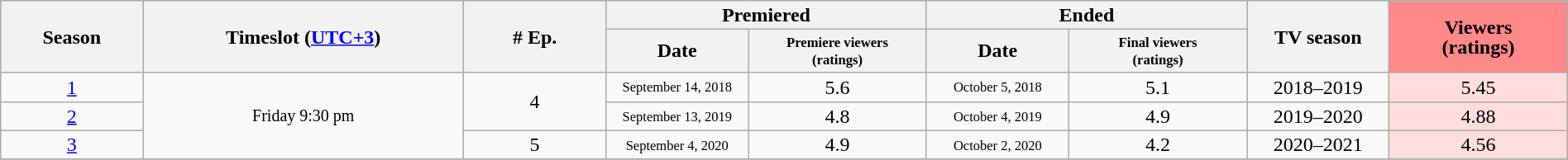<table class="wikitable" style="text-align:center; line-height:16px; width:100%;">
<tr>
<th style="width:8%;" rowspan=2>Season</th>
<th style="width:18%;" rowspan=2>Timeslot (<a href='#'>UTC+3</a>)</th>
<th style="width:8%;" rowspan=2># Ep.</th>
<th colspan=2>Premiered</th>
<th colspan=2>Ended</th>
<th style="width:8%;" rowspan=2>TV season</th>
<th style="width:10%; background:#ff8888;" rowspan=2>Viewers<br>(ratings)</th>
</tr>
<tr>
<th style="width:8%;">Date</th>
<th span style="width:10%; font-size:smaller; line-height:100%;"><small>Premiere viewers<br>(ratings)</small></th>
<th style="width:8%;">Date</th>
<th span style="width:10%; font-size:smaller; line-height:100%;"><small>Final viewers<br>(ratings)</small></th>
</tr>
<tr>
<td><a href='#'>1</a></td>
<td rowspan=3 style="text-align:center;"><small>Friday 9:30 pm</small></td>
<td rowspan=2>4</td>
<td style="font-size:11px;line-height:110%;text-align:center;">September 14, 2018</td>
<td>5.6</td>
<td style="font-size:11px;line-height:110%;text-align:center;">October 5, 2018</td>
<td>5.1</td>
<td>2018–2019</td>
<td style="background:#ffdddd;">5.45</td>
</tr>
<tr>
<td><a href='#'>2</a></td>
<td style="font-size:11px;line-height:110%;text-align:center;">September 13, 2019</td>
<td>4.8</td>
<td style="font-size:11px;line-height:110%;text-align:center;">October 4, 2019</td>
<td>4.9</td>
<td>2019–2020</td>
<td style="background:#ffdddd;">4.88</td>
</tr>
<tr>
<td><a href='#'>3</a></td>
<td>5</td>
<td style="font-size:11px;line-height:110%;text-align:center;">September 4, 2020</td>
<td>4.9</td>
<td style="font-size:11px;line-height:110%;text-align:center;">October 2, 2020</td>
<td>4.2</td>
<td>2020–2021</td>
<td style="background:#ffdddd;">4.56</td>
</tr>
<tr>
</tr>
</table>
